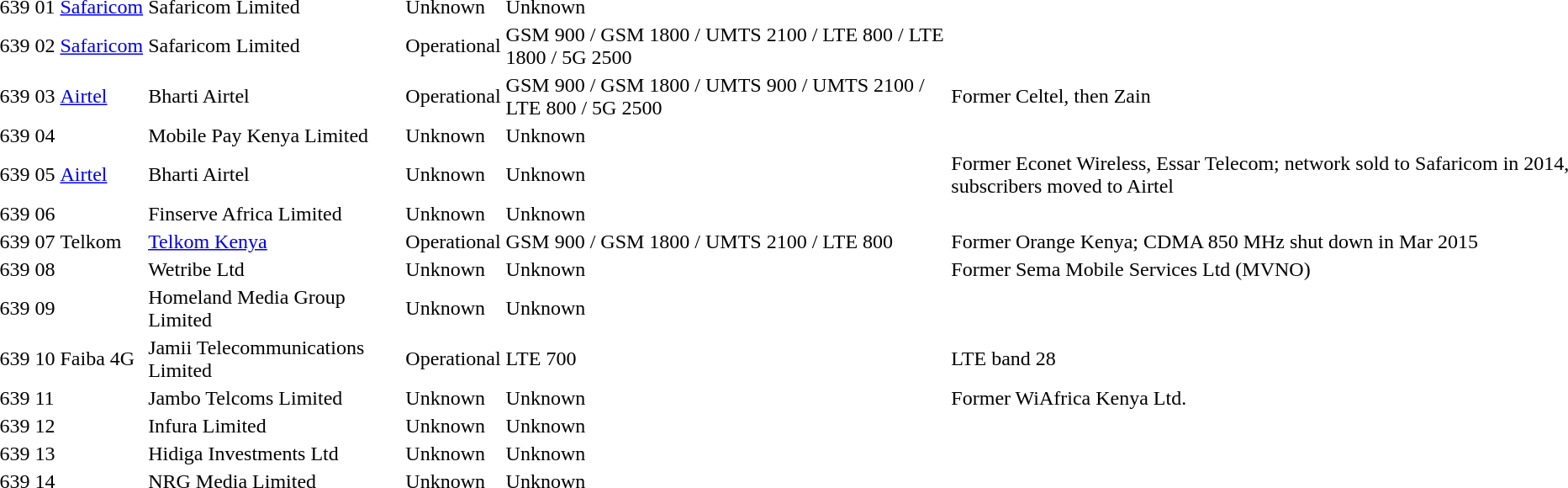<table>
<tr>
<td>639</td>
<td>01</td>
<td><a href='#'>Safaricom</a></td>
<td>Safaricom Limited</td>
<td>Unknown</td>
<td>Unknown</td>
<td></td>
</tr>
<tr>
<td>639</td>
<td>02</td>
<td><a href='#'>Safaricom</a></td>
<td>Safaricom Limited</td>
<td>Operational</td>
<td>GSM 900 / GSM 1800 / UMTS 2100 / LTE 800 / LTE 1800 / 5G 2500</td>
<td></td>
</tr>
<tr>
<td>639</td>
<td>03</td>
<td><a href='#'>Airtel</a></td>
<td>Bharti Airtel</td>
<td>Operational</td>
<td>GSM 900 / GSM 1800 / UMTS 900 / UMTS 2100 / LTE 800 / 5G 2500</td>
<td>Former Celtel, then Zain</td>
</tr>
<tr>
<td>639</td>
<td>04</td>
<td></td>
<td>Mobile Pay Kenya Limited</td>
<td>Unknown</td>
<td>Unknown</td>
<td></td>
</tr>
<tr>
<td>639</td>
<td>05</td>
<td><a href='#'>Airtel</a></td>
<td>Bharti Airtel</td>
<td>Unknown</td>
<td>Unknown</td>
<td>Former Econet Wireless, Essar Telecom; network sold to Safaricom in 2014, subscribers moved to Airtel</td>
</tr>
<tr>
<td>639</td>
<td>06</td>
<td></td>
<td>Finserve Africa Limited</td>
<td>Unknown</td>
<td>Unknown</td>
<td></td>
</tr>
<tr>
<td>639</td>
<td>07</td>
<td>Telkom</td>
<td><a href='#'>Telkom Kenya</a></td>
<td>Operational</td>
<td>GSM 900 / GSM 1800 / UMTS 2100 / LTE 800</td>
<td>Former Orange Kenya; CDMA 850 MHz shut down in Mar 2015</td>
</tr>
<tr>
<td>639</td>
<td>08</td>
<td></td>
<td>Wetribe Ltd</td>
<td>Unknown</td>
<td>Unknown</td>
<td>Former Sema Mobile Services Ltd (MVNO)</td>
</tr>
<tr>
<td>639</td>
<td>09</td>
<td></td>
<td>Homeland Media Group Limited</td>
<td>Unknown</td>
<td>Unknown</td>
<td></td>
</tr>
<tr>
<td>639</td>
<td>10</td>
<td>Faiba 4G</td>
<td>Jamii Telecommunications Limited</td>
<td>Operational</td>
<td>LTE 700</td>
<td>LTE band 28</td>
</tr>
<tr>
<td>639</td>
<td>11</td>
<td></td>
<td>Jambo Telcoms Limited</td>
<td>Unknown</td>
<td>Unknown</td>
<td>Former WiAfrica Kenya Ltd.</td>
</tr>
<tr>
<td>639</td>
<td>12</td>
<td></td>
<td>Infura Limited</td>
<td>Unknown</td>
<td>Unknown</td>
<td></td>
</tr>
<tr>
<td>639</td>
<td>13</td>
<td></td>
<td>Hidiga Investments Ltd</td>
<td>Unknown</td>
<td>Unknown</td>
<td></td>
</tr>
<tr>
<td>639</td>
<td>14</td>
<td></td>
<td>NRG Media Limited</td>
<td>Unknown</td>
<td>Unknown</td>
<td></td>
</tr>
</table>
